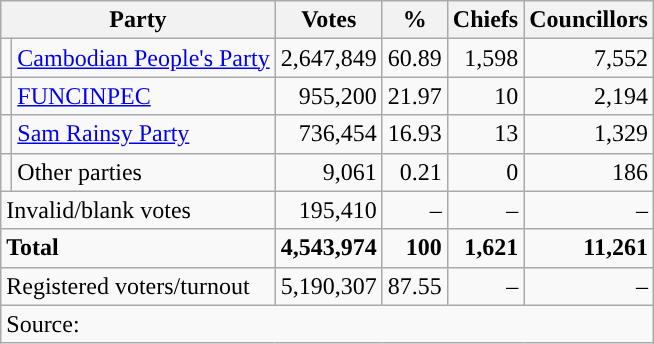<table class=wikitable style=text-align:right>
<tr>
<th colspan=2>Party</th>
<th>Votes</th>
<th>%</th>
<th>Chiefs</th>
<th>Councillors</th>
</tr>
<tr>
<td></td>
<td align=left><a href='#'>Cambodian People's Party</a></td>
<td>2,647,849</td>
<td>60.89</td>
<td>1,598</td>
<td>7,552</td>
</tr>
<tr>
<td></td>
<td align=left><a href='#'>FUNCINPEC</a></td>
<td>955,200</td>
<td>21.97</td>
<td>10</td>
<td>2,194</td>
</tr>
<tr>
<td></td>
<td align=left><a href='#'>Sam Rainsy Party</a></td>
<td>736,454</td>
<td>16.93</td>
<td>13</td>
<td>1,329</td>
</tr>
<tr>
<td></td>
<td align=left>Other parties</td>
<td>9,061</td>
<td>0.21</td>
<td>0</td>
<td>186</td>
</tr>
<tr>
<td style="text-align:left;" colspan="2">Invalid/blank votes</td>
<td>195,410</td>
<td>–</td>
<td>–</td>
<td>–</td>
</tr>
<tr>
<td style="text-align:left;" colspan="2"><strong>Total</strong></td>
<td><strong>4,543,974</strong></td>
<td><strong>100</strong></td>
<td><strong>1,621</strong></td>
<td><strong>11,261</strong></td>
</tr>
<tr>
<td style="text-align:left;" colspan="2">Registered voters/turnout</td>
<td>5,190,307</td>
<td>87.55</td>
<td>–</td>
<td>–</td>
</tr>
<tr>
<td style="text-align:left;" colspan="8">Source: </td>
</tr>
</table>
